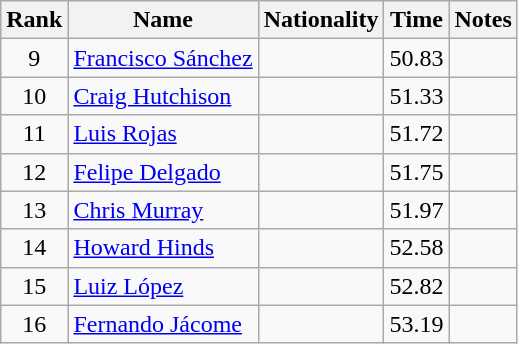<table class="wikitable sortable" style="text-align:center">
<tr>
<th>Rank</th>
<th>Name</th>
<th>Nationality</th>
<th>Time</th>
<th>Notes</th>
</tr>
<tr>
<td>9</td>
<td align=left><a href='#'>Francisco Sánchez</a></td>
<td align=left></td>
<td>50.83</td>
<td></td>
</tr>
<tr>
<td>10</td>
<td align=left><a href='#'>Craig Hutchison</a></td>
<td align=left></td>
<td>51.33</td>
<td></td>
</tr>
<tr>
<td>11</td>
<td align=left><a href='#'>Luis Rojas</a></td>
<td align=left></td>
<td>51.72</td>
<td></td>
</tr>
<tr>
<td>12</td>
<td align=left><a href='#'>Felipe Delgado</a></td>
<td align=left></td>
<td>51.75</td>
<td></td>
</tr>
<tr>
<td>13</td>
<td align=left><a href='#'>Chris Murray</a></td>
<td align=left></td>
<td>51.97</td>
<td></td>
</tr>
<tr>
<td>14</td>
<td align=left><a href='#'>Howard Hinds</a></td>
<td align=left></td>
<td>52.58</td>
<td></td>
</tr>
<tr>
<td>15</td>
<td align=left><a href='#'>Luiz López</a></td>
<td align=left></td>
<td>52.82</td>
<td></td>
</tr>
<tr>
<td>16</td>
<td align=left><a href='#'>Fernando Jácome</a></td>
<td align=left></td>
<td>53.19</td>
<td></td>
</tr>
</table>
